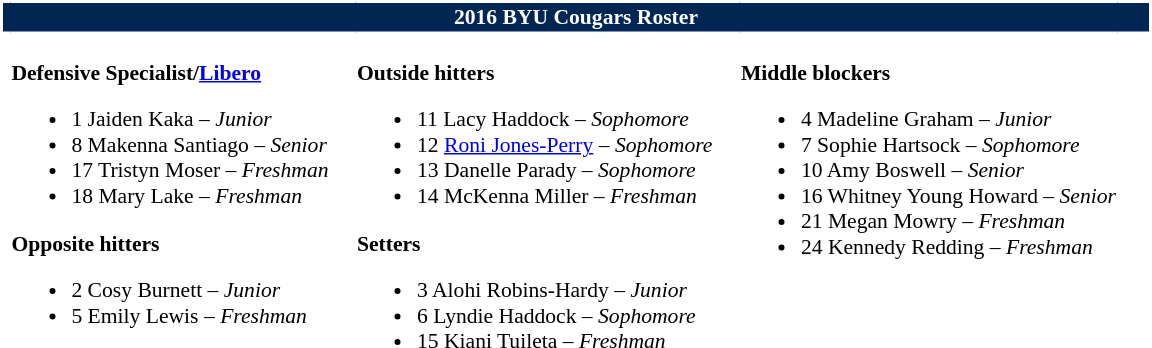<table class="toccolours" style="border-collapse:collapse; font-size:90%;">
<tr>
<td colspan="7" style="background:#002654;color:#FFFFFF; border: 2px solid #FFFFFF; text-align:center;"><strong>2016 BYU Cougars Roster</strong></td>
</tr>
<tr>
</tr>
<tr>
<td width="03"> </td>
<td valign="top"><br><strong>Defensive Specialist/<a href='#'>Libero</a></strong><ul><li>1 Jaiden Kaka – <em>Junior</em></li><li>8 Makenna Santiago – <em>Senior</em></li><li>17 Tristyn Moser – <em>Freshman</em></li><li>18 Mary Lake – <em>Freshman</em></li></ul><strong>Opposite hitters</strong><ul><li>2 Cosy Burnett – <em> Junior</em></li><li>5 Emily Lewis – <em> Freshman</em></li></ul></td>
<td width="15"> </td>
<td valign="top"><br><strong>Outside hitters</strong><ul><li>11 Lacy Haddock – <em>Sophomore</em></li><li>12 <a href='#'>Roni Jones-Perry</a> – <em>Sophomore</em></li><li>13 Danelle Parady – <em> Sophomore</em></li><li>14 McKenna Miller – <em>Freshman</em></li></ul><strong>Setters</strong><ul><li>3 Alohi Robins-Hardy – <em>Junior</em></li><li>6 Lyndie Haddock – <em>Sophomore</em></li><li>15 Kiani Tuileta – <em> Freshman</em></li></ul></td>
<td width="15"> </td>
<td valign="top"><br><strong>Middle blockers</strong><ul><li>4 Madeline Graham – <em>Junior</em></li><li>7 Sophie Hartsock – <em>Sophomore</em></li><li>10 Amy Boswell – <em> Senior</em></li><li>16 Whitney Young Howard – <em> Senior</em></li><li>21 Megan Mowry – <em>Freshman</em></li><li>24 Kennedy Redding – <em>Freshman</em></li></ul></td>
<td width="20"> </td>
</tr>
</table>
